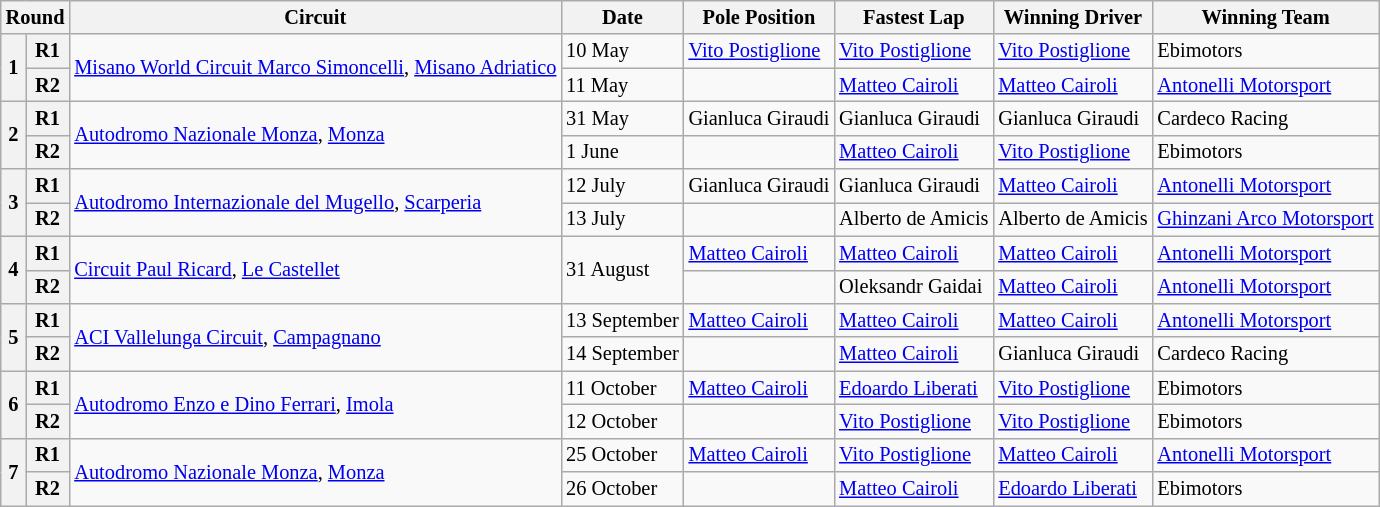<table class="wikitable" style="font-size: 85%">
<tr>
<th colspan=2>Round</th>
<th>Circuit</th>
<th>Date</th>
<th>Pole Position</th>
<th>Fastest Lap</th>
<th>Winning Driver</th>
<th>Winning Team</th>
</tr>
<tr>
<th rowspan=2>1</th>
<th>R1</th>
<td rowspan=2> <a href='#'>Misano World Circuit Marco Simoncelli</a>, <a href='#'>Misano Adriatico</a></td>
<td>10 May</td>
<td> <a href='#'>Vito Postiglione</a></td>
<td> <a href='#'>Vito Postiglione</a></td>
<td> <a href='#'>Vito Postiglione</a></td>
<td> Ebimotors</td>
</tr>
<tr>
<th>R2</th>
<td>11 May</td>
<td></td>
<td> <a href='#'>Matteo Cairoli</a></td>
<td> <a href='#'>Matteo Cairoli</a></td>
<td> <a href='#'>Antonelli Motorsport</a></td>
</tr>
<tr>
<th rowspan=2>2</th>
<th>R1</th>
<td rowspan=2> <a href='#'>Autodromo Nazionale Monza</a>, <a href='#'>Monza</a></td>
<td>31 May</td>
<td> Gianluca Giraudi</td>
<td> Gianluca Giraudi</td>
<td> Gianluca Giraudi</td>
<td> Cardeco Racing</td>
</tr>
<tr>
<th>R2</th>
<td>1 June</td>
<td></td>
<td> <a href='#'>Matteo Cairoli</a></td>
<td> <a href='#'>Vito Postiglione</a></td>
<td> Ebimotors</td>
</tr>
<tr>
<th rowspan=2>3</th>
<th>R1</th>
<td rowspan=2> <a href='#'>Autodromo Internazionale del Mugello</a>, <a href='#'>Scarperia</a></td>
<td>12 July</td>
<td> Gianluca Giraudi</td>
<td> Gianluca Giraudi</td>
<td> <a href='#'>Matteo Cairoli</a></td>
<td> <a href='#'>Antonelli Motorsport</a></td>
</tr>
<tr>
<th>R2</th>
<td>13 July</td>
<td></td>
<td> Alberto de Amicis</td>
<td> Alberto de Amicis</td>
<td> <a href='#'>Ghinzani Arco Motorsport</a></td>
</tr>
<tr>
<th rowspan=2>4</th>
<th>R1</th>
<td rowspan=2> <a href='#'>Circuit Paul Ricard</a>, <a href='#'>Le Castellet</a></td>
<td rowspan=2>31 August</td>
<td> <a href='#'>Matteo Cairoli</a></td>
<td> <a href='#'>Matteo Cairoli</a></td>
<td> <a href='#'>Matteo Cairoli</a></td>
<td> <a href='#'>Antonelli Motorsport</a></td>
</tr>
<tr>
<th>R2</th>
<td></td>
<td> Oleksandr Gaidai</td>
<td> <a href='#'>Matteo Cairoli</a></td>
<td> <a href='#'>Antonelli Motorsport</a></td>
</tr>
<tr>
<th rowspan=2>5</th>
<th>R1</th>
<td rowspan=2> <a href='#'>ACI Vallelunga Circuit</a>, <a href='#'>Campagnano</a></td>
<td>13 September</td>
<td> <a href='#'>Matteo Cairoli</a></td>
<td> <a href='#'>Matteo Cairoli</a></td>
<td> <a href='#'>Matteo Cairoli</a></td>
<td> <a href='#'>Antonelli Motorsport</a></td>
</tr>
<tr>
<th>R2</th>
<td>14 September</td>
<td></td>
<td> <a href='#'>Matteo Cairoli</a></td>
<td> Gianluca Giraudi</td>
<td> Cardeco Racing</td>
</tr>
<tr>
<th rowspan=2>6</th>
<th>R1</th>
<td rowspan=2> <a href='#'>Autodromo Enzo e Dino Ferrari</a>, <a href='#'>Imola</a></td>
<td>11 October</td>
<td> <a href='#'>Matteo Cairoli</a></td>
<td> <a href='#'>Edoardo Liberati</a></td>
<td> <a href='#'>Vito Postiglione</a></td>
<td> Ebimotors</td>
</tr>
<tr>
<th>R2</th>
<td>12 October</td>
<td></td>
<td> <a href='#'>Vito Postiglione</a></td>
<td> <a href='#'>Vito Postiglione</a></td>
<td> Ebimotors</td>
</tr>
<tr>
<th rowspan=2>7</th>
<th>R1</th>
<td rowspan=2> <a href='#'>Autodromo Nazionale Monza</a>, <a href='#'>Monza</a></td>
<td>25 October</td>
<td> <a href='#'>Matteo Cairoli</a></td>
<td> <a href='#'>Vito Postiglione</a></td>
<td> <a href='#'>Matteo Cairoli</a></td>
<td> <a href='#'>Antonelli Motorsport</a></td>
</tr>
<tr>
<th>R2</th>
<td>26 October</td>
<td></td>
<td> <a href='#'>Matteo Cairoli</a></td>
<td> <a href='#'>Edoardo Liberati</a></td>
<td> Ebimotors</td>
</tr>
</table>
